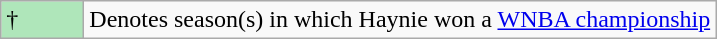<table class="wikitable">
<tr>
<td style="background:#afe6ba; width:3em;">†</td>
<td>Denotes season(s) in which Haynie won a <a href='#'>WNBA championship</a></td>
</tr>
</table>
